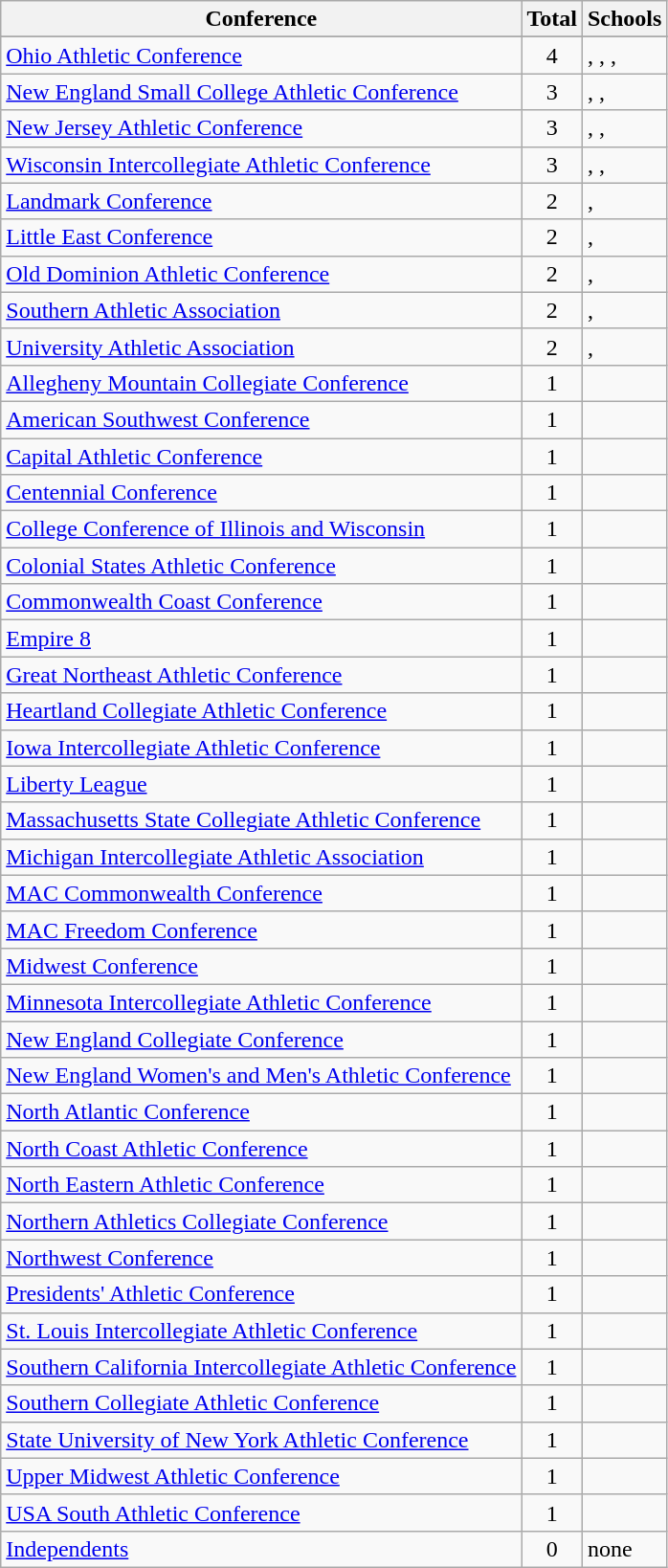<table class="wikitable sortable">
<tr>
<th>Conference</th>
<th>Total</th>
<th>Schools</th>
</tr>
<tr>
</tr>
<tr>
<td><a href='#'>Ohio Athletic Conference</a></td>
<td align=center>4</td>
<td>, , , </td>
</tr>
<tr>
<td><a href='#'>New England Small College Athletic Conference</a></td>
<td align=center>3</td>
<td>, , </td>
</tr>
<tr>
<td><a href='#'>New Jersey Athletic Conference</a></td>
<td align=center>3</td>
<td>, , </td>
</tr>
<tr>
<td><a href='#'>Wisconsin Intercollegiate Athletic Conference</a></td>
<td align=center>3</td>
<td>, , </td>
</tr>
<tr>
<td><a href='#'>Landmark Conference</a></td>
<td align=center>2</td>
<td>, </td>
</tr>
<tr>
<td><a href='#'>Little East Conference</a></td>
<td align=center>2</td>
<td>, </td>
</tr>
<tr>
<td><a href='#'>Old Dominion Athletic Conference</a></td>
<td align=center>2</td>
<td>, </td>
</tr>
<tr>
<td><a href='#'>Southern Athletic Association</a></td>
<td align=center>2</td>
<td>, </td>
</tr>
<tr>
<td><a href='#'>University Athletic Association</a></td>
<td align=center>2</td>
<td>, </td>
</tr>
<tr>
<td><a href='#'>Allegheny Mountain Collegiate Conference</a></td>
<td align=center>1</td>
<td></td>
</tr>
<tr>
<td><a href='#'>American Southwest Conference</a></td>
<td align=center>1</td>
<td></td>
</tr>
<tr>
<td><a href='#'>Capital Athletic Conference</a></td>
<td align=center>1</td>
<td></td>
</tr>
<tr>
<td><a href='#'>Centennial Conference</a></td>
<td align=center>1</td>
<td></td>
</tr>
<tr>
<td><a href='#'>College Conference of Illinois and Wisconsin</a></td>
<td align=center>1</td>
<td></td>
</tr>
<tr>
<td><a href='#'>Colonial States Athletic Conference</a></td>
<td align=center>1</td>
<td></td>
</tr>
<tr>
<td><a href='#'>Commonwealth Coast Conference</a></td>
<td align=center>1</td>
<td></td>
</tr>
<tr>
<td><a href='#'>Empire 8</a></td>
<td align=center>1</td>
<td></td>
</tr>
<tr>
<td><a href='#'>Great Northeast Athletic Conference</a></td>
<td align=center>1</td>
<td></td>
</tr>
<tr>
<td><a href='#'>Heartland Collegiate Athletic Conference</a></td>
<td align=center>1</td>
<td></td>
</tr>
<tr>
<td><a href='#'>Iowa Intercollegiate Athletic Conference</a></td>
<td align=center>1</td>
<td></td>
</tr>
<tr>
<td><a href='#'>Liberty League</a></td>
<td align=center>1</td>
<td></td>
</tr>
<tr>
<td><a href='#'>Massachusetts State Collegiate Athletic Conference</a></td>
<td align=center>1</td>
<td></td>
</tr>
<tr>
<td><a href='#'>Michigan Intercollegiate Athletic Association</a></td>
<td align=center>1</td>
<td></td>
</tr>
<tr>
<td><a href='#'>MAC Commonwealth Conference</a></td>
<td align=center>1</td>
<td></td>
</tr>
<tr>
<td><a href='#'>MAC Freedom Conference</a></td>
<td align=center>1</td>
<td></td>
</tr>
<tr>
<td><a href='#'>Midwest Conference</a></td>
<td align=center>1</td>
<td></td>
</tr>
<tr>
<td><a href='#'>Minnesota Intercollegiate Athletic Conference</a></td>
<td align=center>1</td>
<td></td>
</tr>
<tr>
<td><a href='#'>New England Collegiate Conference</a></td>
<td align=center>1</td>
<td></td>
</tr>
<tr>
<td><a href='#'>New England Women's and Men's Athletic Conference</a></td>
<td align=center>1</td>
<td></td>
</tr>
<tr>
<td><a href='#'>North Atlantic Conference</a></td>
<td align=center>1</td>
<td></td>
</tr>
<tr>
<td><a href='#'>North Coast Athletic Conference</a></td>
<td align=center>1</td>
<td></td>
</tr>
<tr>
<td><a href='#'>North Eastern Athletic Conference</a></td>
<td align=center>1</td>
<td></td>
</tr>
<tr>
<td><a href='#'>Northern Athletics Collegiate Conference</a></td>
<td align=center>1</td>
<td></td>
</tr>
<tr>
<td><a href='#'>Northwest Conference</a></td>
<td align=center>1</td>
<td></td>
</tr>
<tr>
<td><a href='#'>Presidents' Athletic Conference</a></td>
<td align=center>1</td>
<td></td>
</tr>
<tr>
<td><a href='#'>St. Louis Intercollegiate Athletic Conference</a></td>
<td align=center>1</td>
<td></td>
</tr>
<tr>
<td><a href='#'>Southern California Intercollegiate Athletic Conference</a></td>
<td align=center>1</td>
<td></td>
</tr>
<tr>
<td><a href='#'>Southern Collegiate Athletic Conference</a></td>
<td align=center>1</td>
<td></td>
</tr>
<tr>
<td><a href='#'>State University of New York Athletic Conference</a></td>
<td align=center>1</td>
<td></td>
</tr>
<tr>
<td><a href='#'>Upper Midwest Athletic Conference</a></td>
<td align=center>1</td>
<td></td>
</tr>
<tr>
<td><a href='#'>USA South Athletic Conference</a></td>
<td align=center>1</td>
<td></td>
</tr>
<tr>
<td><a href='#'>Independents</a></td>
<td align=center>0</td>
<td>none</td>
</tr>
</table>
